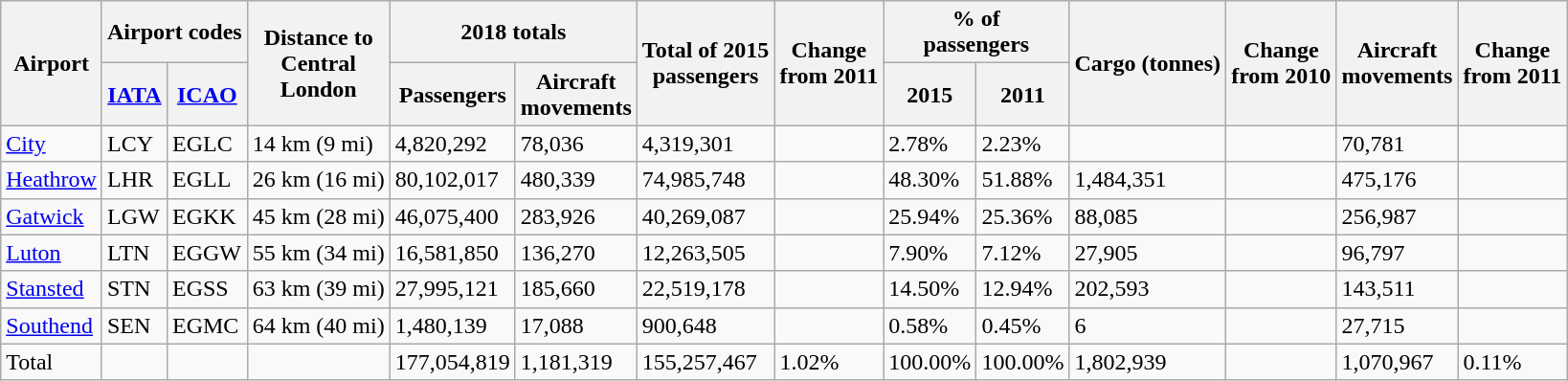<table class="wikitable sortable" width= align>
<tr>
<th rowspan=2>Airport</th>
<th colspan=2>Airport codes</th>
<th rowspan=2>Distance to<br>Central<br>London</th>
<th colspan=2>2018 totals</th>
<th rowspan=2>Total of 2015<br>passengers</th>
<th rowspan=2>Change<br>from 2011</th>
<th colspan=2>% of<br>passengers</th>
<th rowspan=2>Cargo (tonnes)</th>
<th rowspan=2>Change<br>from 2010</th>
<th rowspan=2>Aircraft <br>movements</th>
<th rowspan=2>Change<br>from 2011</th>
</tr>
<tr>
<th><a href='#'>IATA</a></th>
<th><a href='#'>ICAO</a></th>
<th>Passengers</th>
<th>Aircraft<br> movements</th>
<th>2015</th>
<th>2011</th>
</tr>
<tr>
<td><a href='#'>City</a></td>
<td>LCY</td>
<td>EGLC</td>
<td>14 km (9 mi)</td>
<td>4,820,292</td>
<td>78,036</td>
<td>4,319,301</td>
<td> </td>
<td>2.78%</td>
<td>2.23%</td>
<td></td>
<td></td>
<td>70,781</td>
<td> </td>
</tr>
<tr>
<td><a href='#'>Heathrow</a></td>
<td>LHR</td>
<td>EGLL</td>
<td>26 km (16 mi)</td>
<td>80,102,017</td>
<td>480,339</td>
<td>74,985,748</td>
<td> </td>
<td>48.30%</td>
<td>51.88%</td>
<td>1,484,351</td>
<td> </td>
<td>475,176</td>
<td> </td>
</tr>
<tr>
<td><a href='#'>Gatwick</a></td>
<td>LGW</td>
<td>EGKK</td>
<td>45 km (28 mi)</td>
<td>46,075,400</td>
<td>283,926</td>
<td>40,269,087</td>
<td> </td>
<td>25.94%</td>
<td>25.36%</td>
<td>88,085</td>
<td> </td>
<td>256,987</td>
<td> </td>
</tr>
<tr>
<td><a href='#'>Luton</a></td>
<td>LTN</td>
<td>EGGW</td>
<td>55 km (34 mi)</td>
<td>16,581,850</td>
<td>136,270</td>
<td>12,263,505</td>
<td> </td>
<td>7.90%</td>
<td>7.12%</td>
<td>27,905</td>
<td> </td>
<td>96,797</td>
<td> </td>
</tr>
<tr>
<td><a href='#'>Stansted</a></td>
<td>STN</td>
<td>EGSS</td>
<td>63 km (39 mi)</td>
<td>27,995,121</td>
<td>185,660</td>
<td>22,519,178</td>
<td> </td>
<td>14.50%</td>
<td>12.94%</td>
<td>202,593</td>
<td> </td>
<td>143,511</td>
<td> </td>
</tr>
<tr>
<td><a href='#'>Southend</a></td>
<td>SEN</td>
<td>EGMC</td>
<td>64 km (40 mi)</td>
<td>1,480,139</td>
<td>17,088</td>
<td>900,648</td>
<td> </td>
<td>0.58%</td>
<td>0.45%</td>
<td>6</td>
<td> </td>
<td>27,715</td>
<td> </td>
</tr>
<tr>
<td>Total</td>
<td></td>
<td></td>
<td></td>
<td>177,054,819</td>
<td>1,181,319</td>
<td>155,257,467</td>
<td> 1.02%</td>
<td>100.00%</td>
<td>100.00%</td>
<td>1,802,939</td>
<td></td>
<td>1,070,967</td>
<td> 0.11%</td>
</tr>
</table>
